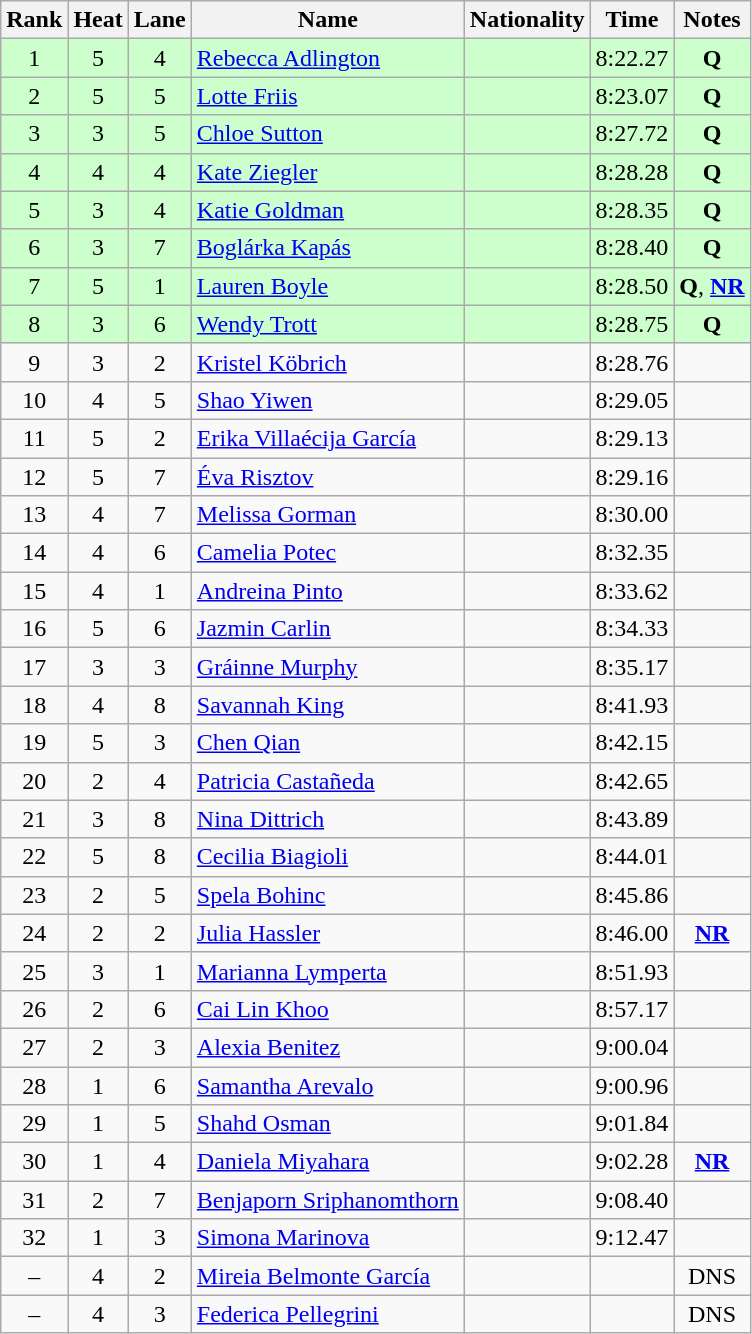<table class="wikitable sortable" style="text-align:center">
<tr>
<th>Rank</th>
<th>Heat</th>
<th>Lane</th>
<th>Name</th>
<th>Nationality</th>
<th>Time</th>
<th>Notes</th>
</tr>
<tr bgcolor=ccffcc>
<td>1</td>
<td>5</td>
<td>4</td>
<td align=left><a href='#'>Rebecca Adlington</a></td>
<td align=left></td>
<td>8:22.27</td>
<td><strong>Q</strong></td>
</tr>
<tr bgcolor=ccffcc>
<td>2</td>
<td>5</td>
<td>5</td>
<td align=left><a href='#'>Lotte Friis</a></td>
<td align=left></td>
<td>8:23.07</td>
<td><strong>Q</strong></td>
</tr>
<tr bgcolor=ccffcc>
<td>3</td>
<td>3</td>
<td>5</td>
<td align=left><a href='#'>Chloe Sutton</a></td>
<td align=left></td>
<td>8:27.72</td>
<td><strong>Q</strong></td>
</tr>
<tr bgcolor=ccffcc>
<td>4</td>
<td>4</td>
<td>4</td>
<td align=left><a href='#'>Kate Ziegler</a></td>
<td align=left></td>
<td>8:28.28</td>
<td><strong>Q</strong></td>
</tr>
<tr bgcolor=ccffcc>
<td>5</td>
<td>3</td>
<td>4</td>
<td align=left><a href='#'>Katie Goldman</a></td>
<td align=left></td>
<td>8:28.35</td>
<td><strong>Q</strong></td>
</tr>
<tr bgcolor=ccffcc>
<td>6</td>
<td>3</td>
<td>7</td>
<td align=left><a href='#'>Boglárka Kapás</a></td>
<td align=left></td>
<td>8:28.40</td>
<td><strong>Q</strong></td>
</tr>
<tr bgcolor=ccffcc>
<td>7</td>
<td>5</td>
<td>1</td>
<td align=left><a href='#'>Lauren Boyle</a></td>
<td align=left></td>
<td>8:28.50</td>
<td><strong>Q</strong>, <strong><a href='#'>NR</a></strong></td>
</tr>
<tr bgcolor=ccffcc>
<td>8</td>
<td>3</td>
<td>6</td>
<td align=left><a href='#'>Wendy Trott</a></td>
<td align=left></td>
<td>8:28.75</td>
<td><strong>Q</strong></td>
</tr>
<tr>
<td>9</td>
<td>3</td>
<td>2</td>
<td align=left><a href='#'>Kristel Köbrich</a></td>
<td align=left></td>
<td>8:28.76</td>
<td></td>
</tr>
<tr>
<td>10</td>
<td>4</td>
<td>5</td>
<td align=left><a href='#'>Shao Yiwen</a></td>
<td align=left></td>
<td>8:29.05</td>
<td></td>
</tr>
<tr>
<td>11</td>
<td>5</td>
<td>2</td>
<td align=left><a href='#'>Erika Villaécija García</a></td>
<td align=left></td>
<td>8:29.13</td>
<td></td>
</tr>
<tr>
<td>12</td>
<td>5</td>
<td>7</td>
<td align=left><a href='#'>Éva Risztov</a></td>
<td align=left></td>
<td>8:29.16</td>
<td></td>
</tr>
<tr>
<td>13</td>
<td>4</td>
<td>7</td>
<td align=left><a href='#'>Melissa Gorman</a></td>
<td align=left></td>
<td>8:30.00</td>
<td></td>
</tr>
<tr>
<td>14</td>
<td>4</td>
<td>6</td>
<td align=left><a href='#'>Camelia Potec</a></td>
<td align=left></td>
<td>8:32.35</td>
<td></td>
</tr>
<tr>
<td>15</td>
<td>4</td>
<td>1</td>
<td align=left><a href='#'>Andreina Pinto</a></td>
<td align=left></td>
<td>8:33.62</td>
<td></td>
</tr>
<tr>
<td>16</td>
<td>5</td>
<td>6</td>
<td align=left><a href='#'>Jazmin Carlin</a></td>
<td align=left></td>
<td>8:34.33</td>
<td></td>
</tr>
<tr>
<td>17</td>
<td>3</td>
<td>3</td>
<td align=left><a href='#'>Gráinne Murphy</a></td>
<td align=left></td>
<td>8:35.17</td>
<td></td>
</tr>
<tr>
<td>18</td>
<td>4</td>
<td>8</td>
<td align=left><a href='#'>Savannah King</a></td>
<td align=left></td>
<td>8:41.93</td>
<td></td>
</tr>
<tr>
<td>19</td>
<td>5</td>
<td>3</td>
<td align=left><a href='#'>Chen Qian</a></td>
<td align=left></td>
<td>8:42.15</td>
<td></td>
</tr>
<tr>
<td>20</td>
<td>2</td>
<td>4</td>
<td align=left><a href='#'>Patricia Castañeda</a></td>
<td align=left></td>
<td>8:42.65</td>
<td></td>
</tr>
<tr>
<td>21</td>
<td>3</td>
<td>8</td>
<td align=left><a href='#'>Nina Dittrich</a></td>
<td align=left></td>
<td>8:43.89</td>
<td></td>
</tr>
<tr>
<td>22</td>
<td>5</td>
<td>8</td>
<td align=left><a href='#'>Cecilia Biagioli</a></td>
<td align=left></td>
<td>8:44.01</td>
<td></td>
</tr>
<tr>
<td>23</td>
<td>2</td>
<td>5</td>
<td align=left><a href='#'>Spela Bohinc</a></td>
<td align=left></td>
<td>8:45.86</td>
<td></td>
</tr>
<tr>
<td>24</td>
<td>2</td>
<td>2</td>
<td align=left><a href='#'>Julia Hassler</a></td>
<td align=left></td>
<td>8:46.00</td>
<td><strong><a href='#'>NR</a></strong></td>
</tr>
<tr>
<td>25</td>
<td>3</td>
<td>1</td>
<td align=left><a href='#'>Marianna Lymperta</a></td>
<td align=left></td>
<td>8:51.93</td>
<td></td>
</tr>
<tr>
<td>26</td>
<td>2</td>
<td>6</td>
<td align=left><a href='#'>Cai Lin Khoo</a></td>
<td align=left></td>
<td>8:57.17</td>
<td></td>
</tr>
<tr>
<td>27</td>
<td>2</td>
<td>3</td>
<td align=left><a href='#'>Alexia Benitez</a></td>
<td align=left></td>
<td>9:00.04</td>
<td></td>
</tr>
<tr>
<td>28</td>
<td>1</td>
<td>6</td>
<td align=left><a href='#'>Samantha Arevalo</a></td>
<td align=left></td>
<td>9:00.96</td>
<td></td>
</tr>
<tr>
<td>29</td>
<td>1</td>
<td>5</td>
<td align=left><a href='#'>Shahd Osman</a></td>
<td align=left></td>
<td>9:01.84</td>
<td></td>
</tr>
<tr>
<td>30</td>
<td>1</td>
<td>4</td>
<td align=left><a href='#'>Daniela Miyahara</a></td>
<td align=left></td>
<td>9:02.28</td>
<td><strong><a href='#'>NR</a></strong></td>
</tr>
<tr>
<td>31</td>
<td>2</td>
<td>7</td>
<td align=left><a href='#'>Benjaporn Sriphanomthorn</a></td>
<td align=left></td>
<td>9:08.40</td>
<td></td>
</tr>
<tr>
<td>32</td>
<td>1</td>
<td>3</td>
<td align=left><a href='#'>Simona Marinova</a></td>
<td align=left></td>
<td>9:12.47</td>
<td></td>
</tr>
<tr>
<td>–</td>
<td>4</td>
<td>2</td>
<td align=left><a href='#'>Mireia Belmonte García</a></td>
<td align=left></td>
<td></td>
<td>DNS</td>
</tr>
<tr>
<td>–</td>
<td>4</td>
<td>3</td>
<td align=left><a href='#'>Federica Pellegrini</a></td>
<td align=left></td>
<td></td>
<td>DNS</td>
</tr>
</table>
